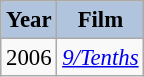<table class="wikitable" style="font-size:95%;">
<tr>
<th style="background:#B0C4DE;">Year</th>
<th style="background:#B0C4DE;">Film</th>
</tr>
<tr>
<td>2006</td>
<td><em><a href='#'>9/Tenths</a></em></td>
</tr>
</table>
